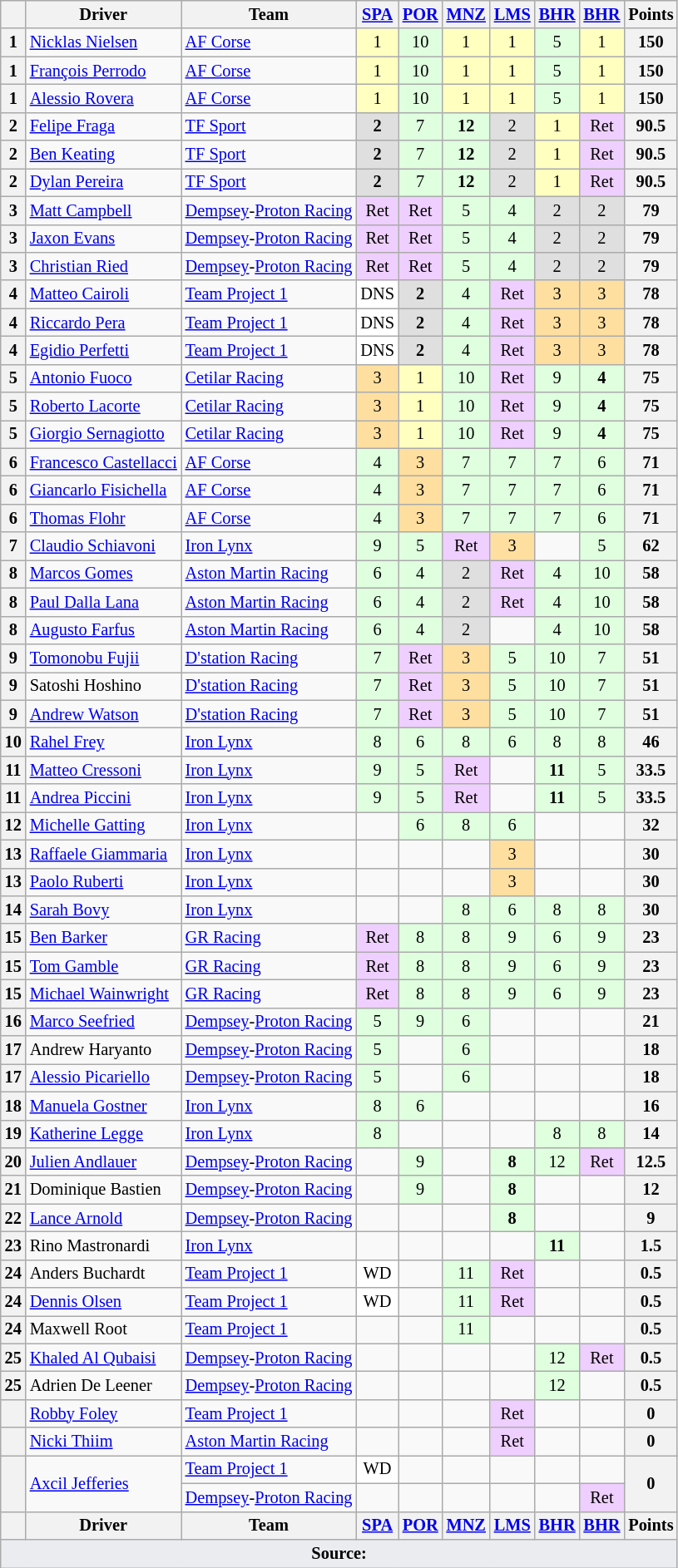<table class="wikitable" style="font-size:85%; text-align:center;">
<tr>
<th></th>
<th>Driver</th>
<th>Team</th>
<th><a href='#'>SPA</a><br></th>
<th><a href='#'>POR</a><br></th>
<th><a href='#'>MNZ</a><br></th>
<th><a href='#'>LMS</a><br></th>
<th><a href='#'>BHR</a><br></th>
<th><a href='#'>BHR</a><br></th>
<th>Points</th>
</tr>
<tr>
<th>1</th>
<td align=left> <a href='#'>Nicklas Nielsen</a></td>
<td align=left> <a href='#'>AF Corse</a></td>
<td style="background:#ffffbf;">1</td>
<td style="background:#dfffdf;">10</td>
<td style="background:#ffffbf;">1</td>
<td style="background:#ffffbf;">1</td>
<td style="background:#dfffdf;">5</td>
<td style="background:#ffffbf;">1</td>
<th>150</th>
</tr>
<tr>
<th>1</th>
<td align=left> <a href='#'>François Perrodo</a></td>
<td align=left> <a href='#'>AF Corse</a></td>
<td style="background:#ffffbf;">1</td>
<td style="background:#dfffdf;">10</td>
<td style="background:#ffffbf;">1</td>
<td style="background:#ffffbf;">1</td>
<td style="background:#dfffdf;">5</td>
<td style="background:#ffffbf;">1</td>
<th>150</th>
</tr>
<tr>
<th>1</th>
<td align=left> <a href='#'>Alessio Rovera</a></td>
<td align=left> <a href='#'>AF Corse</a></td>
<td style="background:#ffffbf;">1</td>
<td style="background:#dfffdf;">10</td>
<td style="background:#ffffbf;">1</td>
<td style="background:#ffffbf;">1</td>
<td style="background:#dfffdf;">5</td>
<td style="background:#ffffbf;">1</td>
<th>150</th>
</tr>
<tr>
<th>2</th>
<td align=left> <a href='#'>Felipe Fraga</a></td>
<td align=left> <a href='#'>TF Sport</a></td>
<td style="background:#dfdfdf;"><strong>2</strong></td>
<td style="background:#dfffdf;">7</td>
<td style="background:#dfffdf;"><strong>12</strong></td>
<td style="background:#dfdfdf;">2</td>
<td style="background:#ffffbf;">1</td>
<td style="background:#efcfff;">Ret</td>
<th>90.5</th>
</tr>
<tr>
<th>2</th>
<td align=left> <a href='#'>Ben Keating</a></td>
<td align=left> <a href='#'>TF Sport</a></td>
<td style="background:#dfdfdf;"><strong>2</strong></td>
<td style="background:#dfffdf;">7</td>
<td style="background:#dfffdf;"><strong>12</strong></td>
<td style="background:#dfdfdf;">2</td>
<td style="background:#ffffbf;">1</td>
<td style="background:#efcfff;">Ret</td>
<th>90.5</th>
</tr>
<tr>
<th>2</th>
<td align=left> <a href='#'>Dylan Pereira</a></td>
<td align=left> <a href='#'>TF Sport</a></td>
<td style="background:#dfdfdf;"><strong>2</strong></td>
<td style="background:#dfffdf;">7</td>
<td style="background:#dfffdf;"><strong>12</strong></td>
<td style="background:#dfdfdf;">2</td>
<td style="background:#ffffbf;">1</td>
<td style="background:#efcfff;">Ret</td>
<th>90.5</th>
</tr>
<tr>
<th>3</th>
<td align=left> <a href='#'>Matt Campbell</a></td>
<td align=left> <a href='#'>Dempsey</a>-<a href='#'>Proton Racing</a></td>
<td style="background:#efcfff;">Ret</td>
<td style="background:#efcfff;">Ret</td>
<td style="background:#dfffdf;">5</td>
<td style="background:#dfffdf;">4</td>
<td style="background:#dfdfdf;">2</td>
<td style="background:#dfdfdf;">2</td>
<th>79</th>
</tr>
<tr>
<th>3</th>
<td align=left> <a href='#'>Jaxon Evans</a></td>
<td align=left> <a href='#'>Dempsey</a>-<a href='#'>Proton Racing</a></td>
<td style="background:#efcfff;">Ret</td>
<td style="background:#efcfff;">Ret</td>
<td style="background:#dfffdf;">5</td>
<td style="background:#dfffdf;">4</td>
<td style="background:#dfdfdf;">2</td>
<td style="background:#dfdfdf;">2</td>
<th>79</th>
</tr>
<tr>
<th>3</th>
<td align=left> <a href='#'>Christian Ried</a></td>
<td align=left> <a href='#'>Dempsey</a>-<a href='#'>Proton Racing</a></td>
<td style="background:#efcfff;">Ret</td>
<td style="background:#efcfff;">Ret</td>
<td style="background:#dfffdf;">5</td>
<td style="background:#dfffdf;">4</td>
<td style="background:#dfdfdf;">2</td>
<td style="background:#dfdfdf;">2</td>
<th>79</th>
</tr>
<tr>
<th>4</th>
<td align=left> <a href='#'>Matteo Cairoli</a></td>
<td align=left> <a href='#'>Team Project 1</a></td>
<td style="background:#ffffff;">DNS</td>
<td style="background:#dfdfdf;"><strong>2</strong></td>
<td style="background:#dfffdf;">4</td>
<td style="background:#efcfff;">Ret</td>
<td style="background:#ffdf9f;">3</td>
<td style="background:#ffdf9f;">3</td>
<th>78</th>
</tr>
<tr>
<th>4</th>
<td align=left> <a href='#'>Riccardo Pera</a></td>
<td align=left> <a href='#'>Team Project 1</a></td>
<td style="background:#ffffff;">DNS</td>
<td style="background:#dfdfdf;"><strong>2</strong></td>
<td style="background:#dfffdf;">4</td>
<td style="background:#efcfff;">Ret</td>
<td style="background:#ffdf9f;">3</td>
<td style="background:#ffdf9f;">3</td>
<th>78</th>
</tr>
<tr>
<th>4</th>
<td align=left> <a href='#'>Egidio Perfetti</a></td>
<td align=left> <a href='#'>Team Project 1</a></td>
<td style="background:#ffffff;">DNS</td>
<td style="background:#dfdfdf;"><strong>2</strong></td>
<td style="background:#dfffdf;">4</td>
<td style="background:#efcfff;">Ret</td>
<td style="background:#ffdf9f;">3</td>
<td style="background:#ffdf9f;">3</td>
<th>78</th>
</tr>
<tr>
<th>5</th>
<td align=left> <a href='#'>Antonio Fuoco</a></td>
<td align=left> <a href='#'>Cetilar Racing</a></td>
<td style="background:#ffdf9f;">3</td>
<td style="background:#ffffbf;">1</td>
<td style="background:#dfffdf;">10</td>
<td style="background:#efcfff;">Ret</td>
<td style="background:#dfffdf;">9</td>
<td style="background:#dfffdf;"><strong>4</strong></td>
<th>75</th>
</tr>
<tr>
<th>5</th>
<td align=left> <a href='#'>Roberto Lacorte</a></td>
<td align=left> <a href='#'>Cetilar Racing</a></td>
<td style="background:#ffdf9f;">3</td>
<td style="background:#ffffbf;">1</td>
<td style="background:#dfffdf;">10</td>
<td style="background:#efcfff;">Ret</td>
<td style="background:#dfffdf;">9</td>
<td style="background:#dfffdf;"><strong>4</strong></td>
<th>75</th>
</tr>
<tr>
<th>5</th>
<td align=left> <a href='#'>Giorgio Sernagiotto</a></td>
<td align=left> <a href='#'>Cetilar Racing</a></td>
<td style="background:#ffdf9f;">3</td>
<td style="background:#ffffbf;">1</td>
<td style="background:#dfffdf;">10</td>
<td style="background:#efcfff;">Ret</td>
<td style="background:#dfffdf;">9</td>
<td style="background:#dfffdf;"><strong>4</strong></td>
<th>75</th>
</tr>
<tr>
<th>6</th>
<td align=left> <a href='#'>Francesco Castellacci</a></td>
<td align=left> <a href='#'>AF Corse</a></td>
<td style="background:#dfffdf;">4</td>
<td style="background:#ffdf9f;">3</td>
<td style="background:#dfffdf;">7</td>
<td style="background:#dfffdf;">7</td>
<td style="background:#dfffdf;">7</td>
<td style="background:#dfffdf;">6</td>
<th>71</th>
</tr>
<tr>
<th>6</th>
<td align=left> <a href='#'>Giancarlo Fisichella</a></td>
<td align=left> <a href='#'>AF Corse</a></td>
<td style="background:#dfffdf;">4</td>
<td style="background:#ffdf9f;">3</td>
<td style="background:#dfffdf;">7</td>
<td style="background:#dfffdf;">7</td>
<td style="background:#dfffdf;">7</td>
<td style="background:#dfffdf;">6</td>
<th>71</th>
</tr>
<tr>
<th>6</th>
<td align=left> <a href='#'>Thomas Flohr</a></td>
<td align=left> <a href='#'>AF Corse</a></td>
<td style="background:#dfffdf;">4</td>
<td style="background:#ffdf9f;">3</td>
<td style="background:#dfffdf;">7</td>
<td style="background:#dfffdf;">7</td>
<td style="background:#dfffdf;">7</td>
<td style="background:#dfffdf;">6</td>
<th>71</th>
</tr>
<tr>
<th>7</th>
<td align=left> <a href='#'>Claudio Schiavoni</a></td>
<td align=left> <a href='#'>Iron Lynx</a></td>
<td style="background:#dfffdf;">9</td>
<td style="background:#dfffdf;">5</td>
<td style="background:#efcfff;">Ret</td>
<td style="background:#ffdf9f;">3</td>
<td></td>
<td style="background:#dfffdf;">5</td>
<th>62</th>
</tr>
<tr>
<th>8</th>
<td align=left> <a href='#'>Marcos Gomes</a></td>
<td align=left> <a href='#'>Aston Martin Racing</a></td>
<td style="background:#dfffdf;">6</td>
<td style="background:#dfffdf;">4</td>
<td style="background:#dfdfdf;">2</td>
<td style="background:#efcfff;">Ret</td>
<td style="background:#dfffdf;">4</td>
<td style="background:#dfffdf;">10</td>
<th>58</th>
</tr>
<tr>
<th>8</th>
<td align=left> <a href='#'>Paul Dalla Lana</a></td>
<td align=left> <a href='#'>Aston Martin Racing</a></td>
<td style="background:#dfffdf;">6</td>
<td style="background:#dfffdf;">4</td>
<td style="background:#dfdfdf;">2</td>
<td style="background:#efcfff;">Ret</td>
<td style="background:#dfffdf;">4</td>
<td style="background:#dfffdf;">10</td>
<th>58</th>
</tr>
<tr>
<th>8</th>
<td align=left> <a href='#'>Augusto Farfus</a></td>
<td align=left> <a href='#'>Aston Martin Racing</a></td>
<td style="background:#dfffdf;">6</td>
<td style="background:#dfffdf;">4</td>
<td style="background:#dfdfdf;">2</td>
<td></td>
<td style="background:#dfffdf;">4</td>
<td style="background:#dfffdf;">10</td>
<th>58</th>
</tr>
<tr>
<th>9</th>
<td align=left> <a href='#'>Tomonobu Fujii</a></td>
<td align=left> <a href='#'>D'station Racing</a></td>
<td style="background:#dfffdf;">7</td>
<td style="background:#efcfff;">Ret</td>
<td style="background:#ffdf9f;">3</td>
<td style="background:#dfffdf;">5</td>
<td style="background:#dfffdf;">10</td>
<td style="background:#dfffdf;">7</td>
<th>51</th>
</tr>
<tr>
<th>9</th>
<td align=left> Satoshi Hoshino</td>
<td align=left> <a href='#'>D'station Racing</a></td>
<td style="background:#dfffdf;">7</td>
<td style="background:#efcfff;">Ret</td>
<td style="background:#ffdf9f;">3</td>
<td style="background:#dfffdf;">5</td>
<td style="background:#dfffdf;">10</td>
<td style="background:#dfffdf;">7</td>
<th>51</th>
</tr>
<tr>
<th>9</th>
<td align=left> <a href='#'>Andrew Watson</a></td>
<td align=left> <a href='#'>D'station Racing</a></td>
<td style="background:#dfffdf;">7</td>
<td style="background:#efcfff;">Ret</td>
<td style="background:#ffdf9f;">3</td>
<td style="background:#dfffdf;">5</td>
<td style="background:#dfffdf;">10</td>
<td style="background:#dfffdf;">7</td>
<th>51</th>
</tr>
<tr>
<th>10</th>
<td align=left> <a href='#'>Rahel Frey</a></td>
<td align=left> <a href='#'>Iron Lynx</a></td>
<td style="background:#dfffdf;">8</td>
<td style="background:#dfffdf;">6</td>
<td style="background:#dfffdf;">8</td>
<td style="background:#dfffdf;">6</td>
<td style="background:#dfffdf;">8</td>
<td style="background:#dfffdf;">8</td>
<th>46</th>
</tr>
<tr>
<th>11</th>
<td align=left> <a href='#'>Matteo Cressoni</a></td>
<td align=left> <a href='#'>Iron Lynx</a></td>
<td style="background:#dfffdf;">9</td>
<td style="background:#dfffdf;">5</td>
<td style="background:#efcfff;">Ret</td>
<td></td>
<td style="background:#dfffdf;"><strong>11</strong></td>
<td style="background:#dfffdf;">5</td>
<th>33.5</th>
</tr>
<tr>
<th>11</th>
<td align=left> <a href='#'>Andrea Piccini</a></td>
<td align=left> <a href='#'>Iron Lynx</a></td>
<td style="background:#dfffdf;">9</td>
<td style="background:#dfffdf;">5</td>
<td style="background:#efcfff;">Ret</td>
<td></td>
<td style="background:#dfffdf;"><strong>11</strong></td>
<td style="background:#dfffdf;">5</td>
<th>33.5</th>
</tr>
<tr>
<th>12</th>
<td align=left> <a href='#'>Michelle Gatting</a></td>
<td align=left> <a href='#'>Iron Lynx</a></td>
<td></td>
<td style="background:#dfffdf;">6</td>
<td style="background:#dfffdf;">8</td>
<td style="background:#dfffdf;">6</td>
<td></td>
<td></td>
<th>32</th>
</tr>
<tr>
<th>13</th>
<td align=left> <a href='#'>Raffaele Giammaria</a></td>
<td align=left> <a href='#'>Iron Lynx</a></td>
<td></td>
<td></td>
<td></td>
<td style="background:#ffdf9f;">3</td>
<td></td>
<td></td>
<th>30</th>
</tr>
<tr>
<th>13</th>
<td align=left> <a href='#'>Paolo Ruberti</a></td>
<td align=left> <a href='#'>Iron Lynx</a></td>
<td></td>
<td></td>
<td></td>
<td style="background:#ffdf9f;">3</td>
<td></td>
<td></td>
<th>30</th>
</tr>
<tr>
<th>14</th>
<td align=left> <a href='#'>Sarah Bovy</a></td>
<td align=left> <a href='#'>Iron Lynx</a></td>
<td></td>
<td></td>
<td style="background:#dfffdf;">8</td>
<td style="background:#dfffdf;">6</td>
<td style="background:#dfffdf;">8</td>
<td style="background:#dfffdf;">8</td>
<th>30</th>
</tr>
<tr>
<th>15</th>
<td align=left> <a href='#'>Ben Barker</a></td>
<td align=left> <a href='#'>GR Racing</a></td>
<td style="background:#efcfff;">Ret</td>
<td style="background:#dfffdf;">8</td>
<td style="background:#dfffdf;">8</td>
<td style="background:#dfffdf;">9</td>
<td style="background:#dfffdf;">6</td>
<td style="background:#dfffdf;">9</td>
<th>23</th>
</tr>
<tr>
<th>15</th>
<td align=left> <a href='#'>Tom Gamble</a></td>
<td align=left> <a href='#'>GR Racing</a></td>
<td style="background:#efcfff;">Ret</td>
<td style="background:#dfffdf;">8</td>
<td style="background:#dfffdf;">8</td>
<td style="background:#dfffdf;">9</td>
<td style="background:#dfffdf;">6</td>
<td style="background:#dfffdf;">9</td>
<th>23</th>
</tr>
<tr>
<th>15</th>
<td align=left> <a href='#'>Michael Wainwright</a></td>
<td align=left> <a href='#'>GR Racing</a></td>
<td style="background:#efcfff;">Ret</td>
<td style="background:#dfffdf;">8</td>
<td style="background:#dfffdf;">8</td>
<td style="background:#dfffdf;">9</td>
<td style="background:#dfffdf;">6</td>
<td style="background:#dfffdf;">9</td>
<th>23</th>
</tr>
<tr>
<th>16</th>
<td align=left> <a href='#'>Marco Seefried</a></td>
<td align=left> <a href='#'>Dempsey</a>-<a href='#'>Proton Racing</a></td>
<td style="background:#dfffdf;">5</td>
<td style="background:#dfffdf;">9</td>
<td style="background:#dfffdf;">6</td>
<td></td>
<td></td>
<td></td>
<th>21</th>
</tr>
<tr>
<th>17</th>
<td align=left> Andrew Haryanto</td>
<td align=left> <a href='#'>Dempsey</a>-<a href='#'>Proton Racing</a></td>
<td style="background:#dfffdf;">5</td>
<td></td>
<td style="background:#dfffdf;">6</td>
<td></td>
<td></td>
<td></td>
<th>18</th>
</tr>
<tr>
<th>17</th>
<td align=left> <a href='#'>Alessio Picariello</a></td>
<td align=left> <a href='#'>Dempsey</a>-<a href='#'>Proton Racing</a></td>
<td style="background:#dfffdf;">5</td>
<td></td>
<td style="background:#dfffdf;">6</td>
<td></td>
<td></td>
<td></td>
<th>18</th>
</tr>
<tr>
<th>18</th>
<td align=left> <a href='#'>Manuela Gostner</a></td>
<td align=left> <a href='#'>Iron Lynx</a></td>
<td style="background:#dfffdf;">8</td>
<td style="background:#dfffdf;">6</td>
<td></td>
<td></td>
<td></td>
<td></td>
<th>16</th>
</tr>
<tr>
<th>19</th>
<td align=left> <a href='#'>Katherine Legge</a></td>
<td align=left> <a href='#'>Iron Lynx</a></td>
<td style="background:#dfffdf;">8</td>
<td></td>
<td></td>
<td></td>
<td style="background:#dfffdf;">8</td>
<td style="background:#dfffdf;">8</td>
<th>14</th>
</tr>
<tr>
<th>20</th>
<td align=left> <a href='#'>Julien Andlauer</a></td>
<td align=left> <a href='#'>Dempsey</a>-<a href='#'>Proton Racing</a></td>
<td></td>
<td style="background:#dfffdf;">9</td>
<td></td>
<td style="background:#dfffdf;"><strong>8</strong></td>
<td style="background:#dfffdf;">12</td>
<td style="background:#efcfff;">Ret</td>
<th>12.5</th>
</tr>
<tr>
<th>21</th>
<td align=left> Dominique Bastien</td>
<td align=left> <a href='#'>Dempsey</a>-<a href='#'>Proton Racing</a></td>
<td></td>
<td style="background:#dfffdf;">9</td>
<td></td>
<td style="background:#dfffdf;"><strong>8</strong></td>
<td></td>
<td></td>
<th>12</th>
</tr>
<tr>
<th>22</th>
<td align=left> <a href='#'>Lance Arnold</a></td>
<td align=left> <a href='#'>Dempsey</a>-<a href='#'>Proton Racing</a></td>
<td></td>
<td></td>
<td></td>
<td style="background:#dfffdf;"><strong>8</strong></td>
<td></td>
<td></td>
<th>9</th>
</tr>
<tr>
<th>23</th>
<td align=left> Rino Mastronardi</td>
<td align=left> <a href='#'>Iron Lynx</a></td>
<td></td>
<td></td>
<td></td>
<td></td>
<td style="background:#dfffdf;"><strong>11</strong></td>
<td></td>
<th>1.5</th>
</tr>
<tr>
<th>24</th>
<td align=left> Anders Buchardt</td>
<td align=left> <a href='#'>Team Project 1</a></td>
<td style="background:#ffffff;">WD</td>
<td></td>
<td style="background:#dfffdf;">11</td>
<td style="background:#efcfff;">Ret</td>
<td></td>
<td></td>
<th>0.5</th>
</tr>
<tr>
<th>24</th>
<td align=left> <a href='#'>Dennis Olsen</a></td>
<td align=left> <a href='#'>Team Project 1</a></td>
<td style="background:#ffffff;">WD</td>
<td></td>
<td style="background:#dfffdf;">11</td>
<td style="background:#efcfff;">Ret</td>
<td></td>
<td></td>
<th>0.5</th>
</tr>
<tr>
<th>24</th>
<td align=left> Maxwell Root</td>
<td align=left> <a href='#'>Team Project 1</a></td>
<td></td>
<td></td>
<td style="background:#dfffdf;">11</td>
<td></td>
<td></td>
<td></td>
<th>0.5</th>
</tr>
<tr>
<th>25</th>
<td align=left> <a href='#'>Khaled Al Qubaisi</a></td>
<td align=left> <a href='#'>Dempsey</a>-<a href='#'>Proton Racing</a></td>
<td></td>
<td></td>
<td></td>
<td></td>
<td style="background:#dfffdf;">12</td>
<td style="background:#efcfff;">Ret</td>
<th>0.5</th>
</tr>
<tr>
<th>25</th>
<td align=left> Adrien De Leener</td>
<td align=left> <a href='#'>Dempsey</a>-<a href='#'>Proton Racing</a></td>
<td></td>
<td></td>
<td></td>
<td></td>
<td style="background:#dfffdf;">12</td>
<td></td>
<th>0.5</th>
</tr>
<tr>
<th></th>
<td align=left> <a href='#'>Robby Foley</a></td>
<td align=left> <a href='#'>Team Project 1</a></td>
<td></td>
<td></td>
<td></td>
<td style="background:#efcfff;">Ret</td>
<td></td>
<td></td>
<th>0</th>
</tr>
<tr>
<th></th>
<td align=left> <a href='#'>Nicki Thiim</a></td>
<td align=left> <a href='#'>Aston Martin Racing</a></td>
<td></td>
<td></td>
<td></td>
<td style="background:#efcfff;">Ret</td>
<td></td>
<td></td>
<th>0</th>
</tr>
<tr>
<th rowspan=2></th>
<td rowspan=2 align=left> <a href='#'>Axcil Jefferies</a></td>
<td align=left> <a href='#'>Team Project 1</a></td>
<td style="background:#ffffff;">WD</td>
<td></td>
<td></td>
<td></td>
<td></td>
<td></td>
<th rowspan=2>0</th>
</tr>
<tr>
<td align=left> <a href='#'>Dempsey</a>-<a href='#'>Proton Racing</a></td>
<td></td>
<td></td>
<td></td>
<td></td>
<td></td>
<td style="background:#efcfff;">Ret</td>
</tr>
<tr>
<th></th>
<th>Driver</th>
<th>Team</th>
<th><a href='#'>SPA</a><br></th>
<th><a href='#'>POR</a><br></th>
<th><a href='#'>MNZ</a><br></th>
<th><a href='#'>LMS</a><br></th>
<th><a href='#'>BHR</a><br></th>
<th><a href='#'>BHR</a><br></th>
<th>Points</th>
</tr>
<tr class="sortbottom">
<td colspan="11" style="background-color:#EAECF0;text-align:center"><strong>Source:</strong></td>
</tr>
</table>
